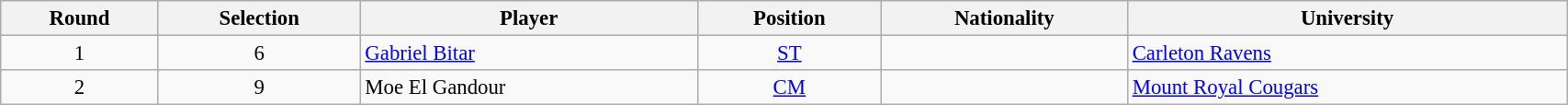<table class="wikitable sortable" style="width:90%; font-size:95%;">
<tr>
<th>Round</th>
<th>Selection</th>
<th>Player</th>
<th>Position</th>
<th>Nationality</th>
<th>University</th>
</tr>
<tr>
<td align=center>1</td>
<td align=center>6</td>
<td><a href='#'>Gabriel Bitar</a></td>
<td align=center><a href='#'>ST</a></td>
<td></td>
<td><a href='#'>Carleton Ravens</a></td>
</tr>
<tr>
<td align=center>2</td>
<td align=center>9</td>
<td>Moe El Gandour</td>
<td align=center><a href='#'>CM</a></td>
<td></td>
<td><a href='#'>Mount Royal Cougars</a></td>
</tr>
</table>
